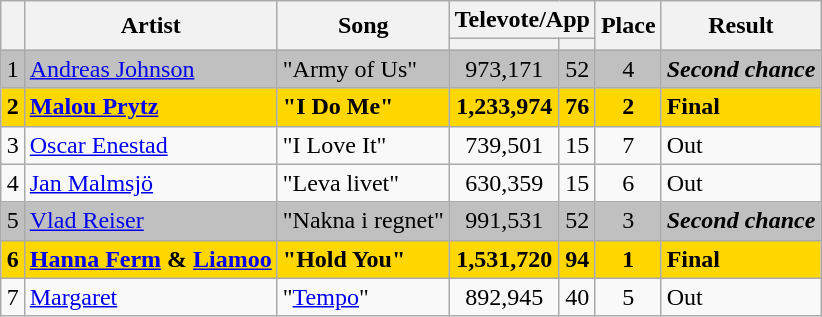<table class="sortable wikitable" style="margin: 1em auto 1em auto; text-align:center;">
<tr>
<th rowspan="2"></th>
<th rowspan="2">Artist</th>
<th rowspan="2">Song</th>
<th colspan="2">Televote/App</th>
<th rowspan="2">Place</th>
<th rowspan="2">Result</th>
</tr>
<tr>
<th></th>
<th></th>
</tr>
<tr style="background:silver;">
<td>1</td>
<td align="left"><a href='#'>Andreas Johnson</a></td>
<td align="left">"Army of Us"</td>
<td>973,171</td>
<td>52</td>
<td>4</td>
<td align="left"><strong><em>Second chance</em></strong></td>
</tr>
<tr style="font-weight:bold;background:gold;">
<td>2</td>
<td align="left"><a href='#'>Malou Prytz</a></td>
<td align="left">"I Do Me"</td>
<td>1,233,974</td>
<td>76</td>
<td>2</td>
<td align="left">Final</td>
</tr>
<tr>
<td>3</td>
<td align="left"><a href='#'>Oscar Enestad</a></td>
<td align="left">"I Love It"</td>
<td>739,501</td>
<td>15</td>
<td>7</td>
<td align="left">Out</td>
</tr>
<tr>
<td>4</td>
<td align="left"><a href='#'>Jan Malmsjö</a></td>
<td align="left">"Leva livet"</td>
<td>630,359</td>
<td>15</td>
<td>6</td>
<td align="left">Out</td>
</tr>
<tr style="background:silver;">
<td>5</td>
<td align="left"><a href='#'>Vlad Reiser</a></td>
<td align="left">"Nakna i regnet"</td>
<td>991,531</td>
<td>52</td>
<td>3</td>
<td align="left"><strong><em>Second chance</em></strong></td>
</tr>
<tr style="font-weight:bold;background:gold;">
<td>6</td>
<td align="left"><a href='#'>Hanna Ferm</a> & <a href='#'>Liamoo</a></td>
<td align="left">"Hold You"</td>
<td>1,531,720</td>
<td>94</td>
<td>1</td>
<td align="left">Final</td>
</tr>
<tr>
<td>7</td>
<td align="left"><a href='#'>Margaret</a></td>
<td align="left">"<a href='#'>Tempo</a>"</td>
<td>892,945</td>
<td>40</td>
<td>5</td>
<td align="left">Out</td>
</tr>
</table>
